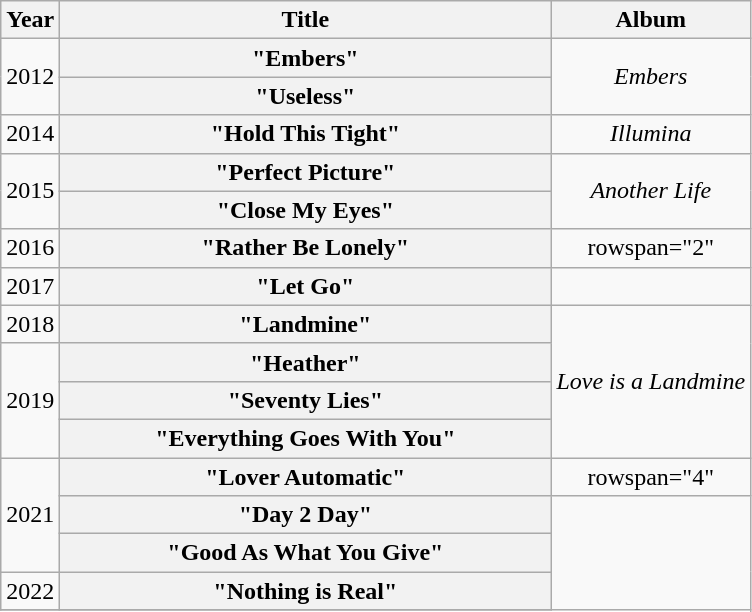<table class="wikitable plainrowheaders" style="text-align:center;" border="1">
<tr>
<th scope="col">Year</th>
<th scope="col" style="width:20em;">Title</th>
<th scope="col">Album</th>
</tr>
<tr>
<td rowspan="2">2012</td>
<th scope="row">"Embers"</th>
<td rowspan="2"><em>Embers</em></td>
</tr>
<tr>
<th scope="row">"Useless"</th>
</tr>
<tr>
<td>2014</td>
<th scope="row">"Hold This Tight"</th>
<td><em>Illumina</em></td>
</tr>
<tr>
<td rowspan="2">2015</td>
<th scope="row">"Perfect Picture"</th>
<td rowspan="2"><em>Another Life</em></td>
</tr>
<tr>
<th scope="row">"Close My Eyes"</th>
</tr>
<tr>
<td>2016</td>
<th scope="row">"Rather Be Lonely"</th>
<td>rowspan="2" </td>
</tr>
<tr>
<td>2017</td>
<th scope="row">"Let Go"</th>
</tr>
<tr>
<td>2018</td>
<th scope="row">"Landmine"</th>
<td rowspan="4"><em>Love is a Landmine</em></td>
</tr>
<tr>
<td rowspan="3">2019</td>
<th scope="row">"Heather"</th>
</tr>
<tr>
<th scope="row">"Seventy Lies"</th>
</tr>
<tr>
<th scope="row">"Everything Goes With You"</th>
</tr>
<tr>
<td rowspan="3">2021</td>
<th scope="row">"Lover Automatic"</th>
<td>rowspan="4" </td>
</tr>
<tr>
<th scope="row">"Day 2 Day"</th>
</tr>
<tr>
<th scope="row">"Good As What You Give"</th>
</tr>
<tr>
<td>2022</td>
<th scope="row">"Nothing is Real"</th>
</tr>
<tr>
</tr>
</table>
